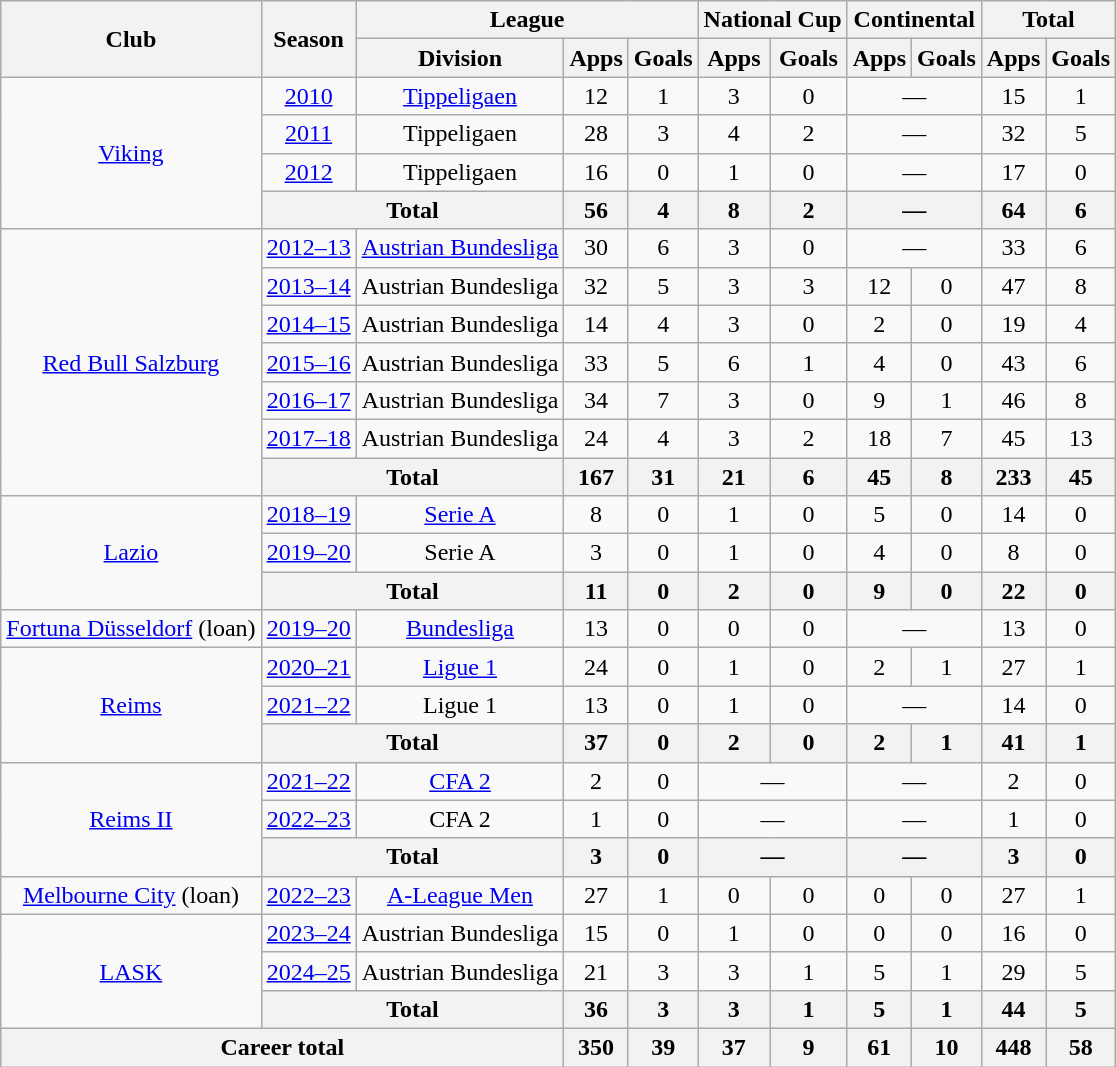<table class="wikitable" style="text-align:center">
<tr>
<th rowspan="2">Club</th>
<th rowspan="2">Season</th>
<th colspan="3">League</th>
<th colspan="2">National Cup</th>
<th colspan="2">Continental</th>
<th colspan="2">Total</th>
</tr>
<tr>
<th>Division</th>
<th>Apps</th>
<th>Goals</th>
<th>Apps</th>
<th>Goals</th>
<th>Apps</th>
<th>Goals</th>
<th>Apps</th>
<th>Goals</th>
</tr>
<tr>
<td rowspan="4"><a href='#'>Viking</a></td>
<td><a href='#'>2010</a></td>
<td><a href='#'>Tippeligaen</a></td>
<td>12</td>
<td>1</td>
<td>3</td>
<td>0</td>
<td colspan="2">—</td>
<td>15</td>
<td>1</td>
</tr>
<tr>
<td><a href='#'>2011</a></td>
<td>Tippeligaen</td>
<td>28</td>
<td>3</td>
<td>4</td>
<td>2</td>
<td colspan="2">—</td>
<td>32</td>
<td>5</td>
</tr>
<tr>
<td><a href='#'>2012</a></td>
<td>Tippeligaen</td>
<td>16</td>
<td>0</td>
<td>1</td>
<td>0</td>
<td colspan="2">—</td>
<td>17</td>
<td>0</td>
</tr>
<tr>
<th colspan="2">Total</th>
<th>56</th>
<th>4</th>
<th>8</th>
<th>2</th>
<th colspan="2">—</th>
<th>64</th>
<th>6</th>
</tr>
<tr>
<td rowspan="7"><a href='#'>Red Bull Salzburg</a></td>
<td><a href='#'>2012–13</a></td>
<td><a href='#'>Austrian Bundesliga</a></td>
<td>30</td>
<td>6</td>
<td>3</td>
<td>0</td>
<td colspan="2">—</td>
<td>33</td>
<td>6</td>
</tr>
<tr>
<td><a href='#'>2013–14</a></td>
<td>Austrian Bundesliga</td>
<td>32</td>
<td>5</td>
<td>3</td>
<td>3</td>
<td>12</td>
<td>0</td>
<td>47</td>
<td>8</td>
</tr>
<tr>
<td><a href='#'>2014–15</a></td>
<td>Austrian Bundesliga</td>
<td>14</td>
<td>4</td>
<td>3</td>
<td>0</td>
<td>2</td>
<td>0</td>
<td>19</td>
<td>4</td>
</tr>
<tr>
<td><a href='#'>2015–16</a></td>
<td>Austrian Bundesliga</td>
<td>33</td>
<td>5</td>
<td>6</td>
<td>1</td>
<td>4</td>
<td>0</td>
<td>43</td>
<td>6</td>
</tr>
<tr>
<td><a href='#'>2016–17</a></td>
<td>Austrian Bundesliga</td>
<td>34</td>
<td>7</td>
<td>3</td>
<td>0</td>
<td>9</td>
<td>1</td>
<td>46</td>
<td>8</td>
</tr>
<tr>
<td><a href='#'>2017–18</a></td>
<td>Austrian Bundesliga</td>
<td>24</td>
<td>4</td>
<td>3</td>
<td>2</td>
<td>18</td>
<td>7</td>
<td>45</td>
<td>13</td>
</tr>
<tr>
<th colspan="2">Total</th>
<th>167</th>
<th>31</th>
<th>21</th>
<th>6</th>
<th>45</th>
<th>8</th>
<th>233</th>
<th>45</th>
</tr>
<tr>
<td rowspan="3"><a href='#'>Lazio</a></td>
<td><a href='#'>2018–19</a></td>
<td><a href='#'>Serie A</a></td>
<td>8</td>
<td>0</td>
<td>1</td>
<td>0</td>
<td>5</td>
<td>0</td>
<td>14</td>
<td>0</td>
</tr>
<tr>
<td><a href='#'>2019–20</a></td>
<td>Serie A</td>
<td>3</td>
<td>0</td>
<td>1</td>
<td>0</td>
<td>4</td>
<td>0</td>
<td>8</td>
<td>0</td>
</tr>
<tr>
<th colspan="2">Total</th>
<th>11</th>
<th>0</th>
<th>2</th>
<th>0</th>
<th>9</th>
<th>0</th>
<th>22</th>
<th>0</th>
</tr>
<tr>
<td><a href='#'>Fortuna Düsseldorf</a> (loan)</td>
<td><a href='#'>2019–20</a></td>
<td><a href='#'>Bundesliga</a></td>
<td>13</td>
<td>0</td>
<td>0</td>
<td>0</td>
<td colspan="2">—</td>
<td>13</td>
<td>0</td>
</tr>
<tr>
<td rowspan="3"><a href='#'>Reims</a></td>
<td><a href='#'>2020–21</a></td>
<td><a href='#'>Ligue 1</a></td>
<td>24</td>
<td>0</td>
<td>1</td>
<td>0</td>
<td>2</td>
<td>1</td>
<td>27</td>
<td>1</td>
</tr>
<tr>
<td><a href='#'>2021–22</a></td>
<td>Ligue 1</td>
<td>13</td>
<td>0</td>
<td>1</td>
<td>0</td>
<td colspan="2">—</td>
<td>14</td>
<td>0</td>
</tr>
<tr>
<th colspan="2">Total</th>
<th>37</th>
<th>0</th>
<th>2</th>
<th>0</th>
<th>2</th>
<th>1</th>
<th>41</th>
<th>1</th>
</tr>
<tr>
<td rowspan="3"><a href='#'>Reims II</a></td>
<td><a href='#'>2021–22</a></td>
<td><a href='#'>CFA 2</a></td>
<td>2</td>
<td>0</td>
<td colspan="2">—</td>
<td colspan="2">—</td>
<td>2</td>
<td>0</td>
</tr>
<tr>
<td><a href='#'>2022–23</a></td>
<td>CFA 2</td>
<td>1</td>
<td>0</td>
<td colspan="2">—</td>
<td colspan="2">—</td>
<td>1</td>
<td>0</td>
</tr>
<tr>
<th colspan="2">Total</th>
<th>3</th>
<th>0</th>
<th colspan="2">—</th>
<th colspan="2">—</th>
<th>3</th>
<th>0</th>
</tr>
<tr>
<td><a href='#'>Melbourne City</a> (loan)</td>
<td><a href='#'>2022–23</a></td>
<td><a href='#'>A-League Men</a></td>
<td>27</td>
<td>1</td>
<td>0</td>
<td>0</td>
<td>0</td>
<td>0</td>
<td>27</td>
<td>1</td>
</tr>
<tr>
<td rowspan="3"><a href='#'>LASK</a></td>
<td><a href='#'>2023–24</a></td>
<td>Austrian Bundesliga</td>
<td>15</td>
<td>0</td>
<td>1</td>
<td>0</td>
<td>0</td>
<td>0</td>
<td>16</td>
<td>0</td>
</tr>
<tr>
<td><a href='#'>2024–25</a></td>
<td>Austrian Bundesliga</td>
<td>21</td>
<td>3</td>
<td>3</td>
<td>1</td>
<td>5</td>
<td>1</td>
<td>29</td>
<td>5</td>
</tr>
<tr>
<th colspan="2">Total</th>
<th>36</th>
<th>3</th>
<th>3</th>
<th>1</th>
<th>5</th>
<th>1</th>
<th>44</th>
<th>5</th>
</tr>
<tr>
<th colspan="3">Career total</th>
<th>350</th>
<th>39</th>
<th>37</th>
<th>9</th>
<th>61</th>
<th>10</th>
<th>448</th>
<th>58</th>
</tr>
</table>
